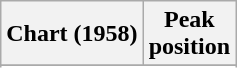<table class="wikitable sortable plainrowheaders" style="text-align:center">
<tr>
<th scope="col">Chart (1958)</th>
<th scope="col">Peak<br>position</th>
</tr>
<tr>
</tr>
<tr>
</tr>
</table>
